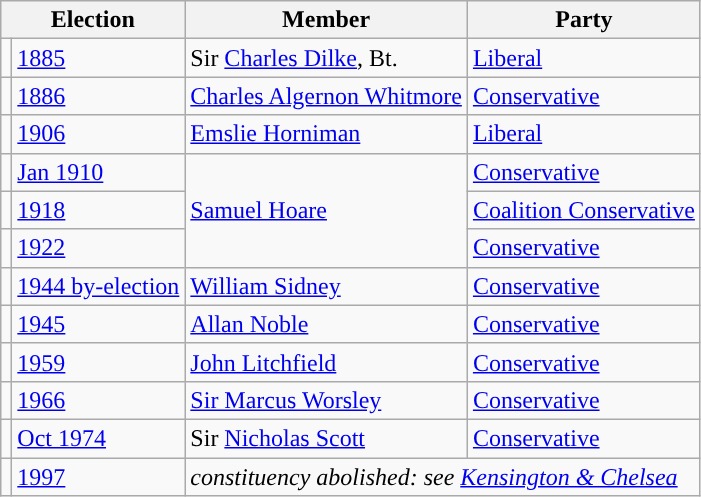<table class="wikitable">
<tr>
<th colspan="2">Election</th>
<th>Member</th>
<th>Party</th>
</tr>
<tr>
<td style="color:inherit;background-color: "></td>
<td><a href='#'>1885</a></td>
<td>Sir <a href='#'>Charles Dilke</a>, Bt. 	</td>
<td><a href='#'>Liberal</a></td>
</tr>
<tr>
<td style="color:inherit;background-color: "></td>
<td><a href='#'>1886</a></td>
<td><a href='#'>Charles Algernon Whitmore</a> 	</td>
<td><a href='#'>Conservative</a></td>
</tr>
<tr>
<td style="color:inherit;background-color: "></td>
<td><a href='#'>1906</a></td>
<td><a href='#'>Emslie Horniman</a> 	</td>
<td><a href='#'>Liberal</a></td>
</tr>
<tr>
<td style="color:inherit;background-color: "></td>
<td><a href='#'>Jan 1910</a></td>
<td rowspan="3"><a href='#'>Samuel Hoare</a> 	</td>
<td><a href='#'>Conservative</a></td>
</tr>
<tr>
<td style="color:inherit;background-color: "></td>
<td><a href='#'>1918</a></td>
<td><a href='#'>Coalition Conservative</a></td>
</tr>
<tr>
<td style="color:inherit;background-color: "></td>
<td><a href='#'>1922</a></td>
<td><a href='#'>Conservative</a></td>
</tr>
<tr>
<td style="color:inherit;background-color: "></td>
<td><a href='#'>1944 by-election</a></td>
<td><a href='#'>William Sidney</a> 	</td>
<td><a href='#'>Conservative</a></td>
</tr>
<tr>
<td style="color:inherit;background-color: "></td>
<td><a href='#'>1945</a></td>
<td><a href='#'>Allan Noble</a> 	</td>
<td><a href='#'>Conservative</a></td>
</tr>
<tr>
<td style="color:inherit;background-color: "></td>
<td><a href='#'>1959</a></td>
<td><a href='#'>John Litchfield</a> 	</td>
<td><a href='#'>Conservative</a></td>
</tr>
<tr>
<td style="color:inherit;background-color: "></td>
<td><a href='#'>1966</a></td>
<td><a href='#'>Sir Marcus Worsley</a> 	</td>
<td><a href='#'>Conservative</a></td>
</tr>
<tr>
<td style="color:inherit;background-color: "></td>
<td><a href='#'>Oct 1974</a></td>
<td>Sir <a href='#'>Nicholas Scott</a> 	</td>
<td><a href='#'>Conservative</a></td>
</tr>
<tr>
<td></td>
<td><a href='#'>1997</a></td>
<td colspan="2"><em>constituency abolished: see <a href='#'>Kensington & Chelsea</a></em></td>
</tr>
</table>
